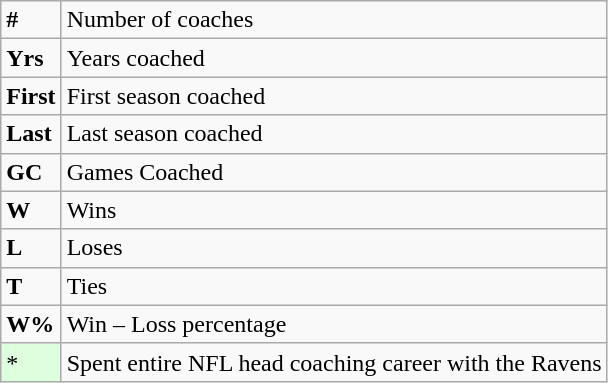<table class="wikitable">
<tr>
<td><strong>#</strong></td>
<td>Number of coaches</td>
</tr>
<tr>
<td><strong>Yrs</strong></td>
<td>Years coached</td>
</tr>
<tr>
<td><strong>First</strong></td>
<td>First season coached</td>
</tr>
<tr>
<td><strong>Last</strong></td>
<td>Last season coached</td>
</tr>
<tr>
<td><strong>GC</strong></td>
<td>Games Coached</td>
</tr>
<tr>
<td><strong>W</strong></td>
<td>Wins</td>
</tr>
<tr>
<td><strong>L</strong></td>
<td>Loses</td>
</tr>
<tr>
<td><strong>T</strong></td>
<td>Ties</td>
</tr>
<tr>
<td><strong>W%</strong></td>
<td>Win – Loss percentage<br></td>
</tr>
<tr>
<td style="background-color:#ddffdd">*</td>
<td>Spent entire NFL head coaching career with the Ravens</td>
</tr>
</table>
